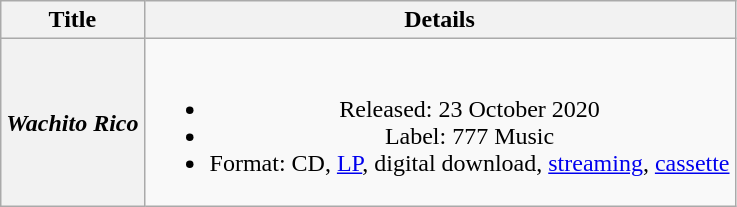<table class="wikitable plainrowheaders" style="text-align:center">
<tr>
<th scope="col">Title</th>
<th scope="col">Details</th>
</tr>
<tr>
<th scope="row"><em>Wachito Rico</em></th>
<td><br><ul><li>Released: 23 October 2020</li><li>Label: 777 Music</li><li>Format: CD, <a href='#'>LP</a>, digital download, <a href='#'>streaming</a>, <a href='#'>cassette</a></li></ul></td>
</tr>
</table>
